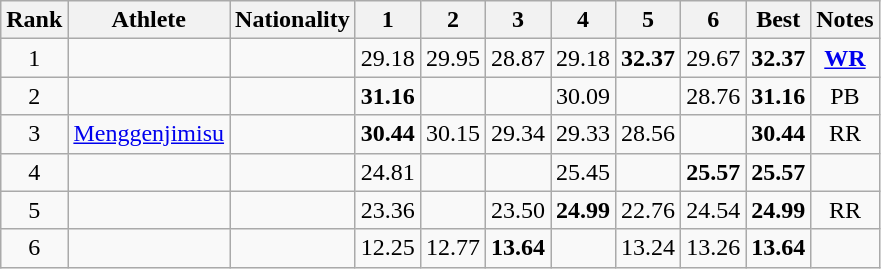<table class="wikitable sortable" style="text-align:center">
<tr>
<th>Rank</th>
<th>Athlete</th>
<th>Nationality</th>
<th>1</th>
<th>2</th>
<th>3</th>
<th>4</th>
<th>5</th>
<th>6</th>
<th>Best</th>
<th>Notes</th>
</tr>
<tr>
<td>1</td>
<td align=left></td>
<td align="left"></td>
<td>29.18</td>
<td>29.95</td>
<td>28.87</td>
<td>29.18</td>
<td><strong>32.37</strong></td>
<td>29.67</td>
<td><strong>32.37</strong></td>
<td><strong><a href='#'>WR</a></strong></td>
</tr>
<tr>
<td>2</td>
<td align=left></td>
<td align="left"></td>
<td><strong>31.16</strong></td>
<td></td>
<td></td>
<td>30.09</td>
<td></td>
<td>28.76</td>
<td><strong>31.16</strong></td>
<td>PB</td>
</tr>
<tr>
<td>3</td>
<td align=left><a href='#'>Menggenjimisu</a></td>
<td align="left"></td>
<td><strong>30.44</strong></td>
<td>30.15</td>
<td>29.34</td>
<td>29.33</td>
<td>28.56</td>
<td></td>
<td><strong>30.44</strong></td>
<td>RR</td>
</tr>
<tr>
<td>4</td>
<td align=left></td>
<td align="left"></td>
<td>24.81</td>
<td></td>
<td></td>
<td>25.45</td>
<td></td>
<td><strong>25.57</strong></td>
<td><strong>25.57</strong></td>
<td></td>
</tr>
<tr>
<td>5</td>
<td align=left></td>
<td align="left"></td>
<td>23.36</td>
<td></td>
<td>23.50</td>
<td><strong>24.99</strong></td>
<td>22.76</td>
<td>24.54</td>
<td><strong>24.99</strong></td>
<td>RR</td>
</tr>
<tr>
<td>6</td>
<td align=left></td>
<td align="left"></td>
<td>12.25</td>
<td>12.77</td>
<td><strong>13.64</strong></td>
<td></td>
<td>13.24</td>
<td>13.26</td>
<td><strong>13.64</strong></td>
<td></td>
</tr>
</table>
